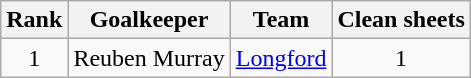<table class="wikitable">
<tr>
<th>Rank</th>
<th>Goalkeeper</th>
<th>Team</th>
<th>Clean sheets</th>
</tr>
<tr>
<td rowspan=1 align=center>1</td>
<td>Reuben Murray</td>
<td><a href='#'>Longford</a></td>
<td rowspan=1 align=center>1</td>
</tr>
</table>
